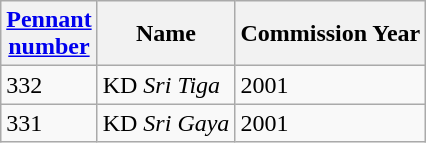<table class="wikitable">
<tr>
<th><a href='#'>Pennant<br>number</a></th>
<th>Name</th>
<th>Commission Year</th>
</tr>
<tr>
<td>332</td>
<td>KD <em>Sri Tiga</em></td>
<td>2001</td>
</tr>
<tr>
<td>331</td>
<td>KD <em>Sri Gaya</em></td>
<td>2001</td>
</tr>
</table>
